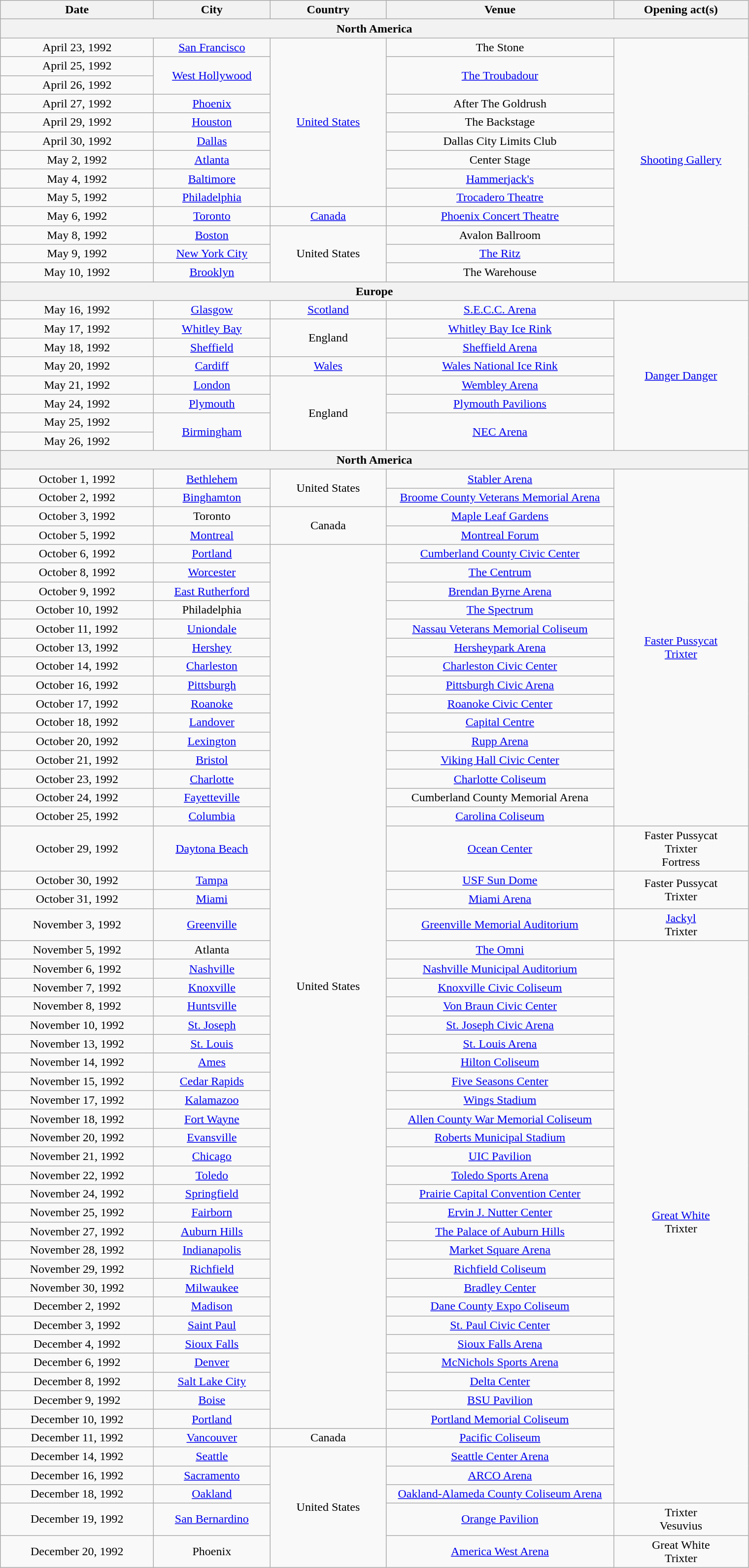<table class="wikitable" style="text-align:center;">
<tr>
<th width="200">Date</th>
<th width="150">City</th>
<th width="150">Country</th>
<th width="300">Venue</th>
<th width="175">Opening act(s)</th>
</tr>
<tr>
<th colspan="5">North America</th>
</tr>
<tr>
<td>April 23, 1992</td>
<td><a href='#'>San Francisco</a></td>
<td rowspan="9"><a href='#'>United States</a></td>
<td>The Stone</td>
<td rowspan="13"><a href='#'>Shooting Gallery</a></td>
</tr>
<tr>
<td>April 25, 1992</td>
<td rowspan="2"><a href='#'>West Hollywood</a></td>
<td rowspan="2"><a href='#'>The Troubadour</a></td>
</tr>
<tr>
<td>April 26, 1992</td>
</tr>
<tr>
<td>April 27, 1992</td>
<td><a href='#'>Phoenix</a></td>
<td>After The Goldrush</td>
</tr>
<tr>
<td>April 29, 1992</td>
<td><a href='#'>Houston</a></td>
<td>The Backstage</td>
</tr>
<tr>
<td>April 30, 1992</td>
<td><a href='#'>Dallas</a></td>
<td>Dallas City Limits Club</td>
</tr>
<tr>
<td>May 2, 1992</td>
<td><a href='#'>Atlanta</a></td>
<td>Center Stage</td>
</tr>
<tr>
<td>May 4, 1992</td>
<td><a href='#'>Baltimore</a></td>
<td><a href='#'>Hammerjack's</a></td>
</tr>
<tr>
<td>May 5, 1992</td>
<td><a href='#'>Philadelphia</a></td>
<td><a href='#'>Trocadero Theatre</a></td>
</tr>
<tr>
<td>May 6, 1992</td>
<td><a href='#'>Toronto</a></td>
<td><a href='#'>Canada</a></td>
<td><a href='#'>Phoenix Concert Theatre</a></td>
</tr>
<tr>
<td>May 8, 1992</td>
<td><a href='#'>Boston</a></td>
<td rowspan="3">United States</td>
<td>Avalon Ballroom</td>
</tr>
<tr>
<td>May 9, 1992</td>
<td><a href='#'>New York City</a></td>
<td><a href='#'>The Ritz</a></td>
</tr>
<tr>
<td>May 10, 1992</td>
<td><a href='#'>Brooklyn</a></td>
<td>The Warehouse</td>
</tr>
<tr>
<th colspan="5">Europe</th>
</tr>
<tr>
<td>May 16, 1992</td>
<td><a href='#'>Glasgow</a></td>
<td><a href='#'>Scotland</a></td>
<td><a href='#'>S.E.C.C. Arena</a></td>
<td rowspan="8"><a href='#'>Danger Danger</a></td>
</tr>
<tr>
<td>May 17, 1992</td>
<td><a href='#'>Whitley Bay</a></td>
<td rowspan="2">England</td>
<td><a href='#'>Whitley Bay Ice Rink</a></td>
</tr>
<tr>
<td>May 18, 1992</td>
<td><a href='#'>Sheffield</a></td>
<td><a href='#'>Sheffield Arena</a></td>
</tr>
<tr>
<td>May 20, 1992</td>
<td><a href='#'>Cardiff</a></td>
<td><a href='#'>Wales</a></td>
<td><a href='#'>Wales National Ice Rink</a></td>
</tr>
<tr>
<td>May 21, 1992</td>
<td><a href='#'>London</a></td>
<td rowspan="4">England</td>
<td><a href='#'>Wembley Arena</a></td>
</tr>
<tr>
<td>May 24, 1992</td>
<td><a href='#'>Plymouth</a></td>
<td><a href='#'>Plymouth Pavilions</a></td>
</tr>
<tr>
<td>May 25, 1992</td>
<td rowspan="2"><a href='#'>Birmingham</a></td>
<td rowspan="2"><a href='#'>NEC Arena</a></td>
</tr>
<tr>
<td>May 26, 1992</td>
</tr>
<tr>
<th colspan="5">North America</th>
</tr>
<tr>
<td>October 1, 1992</td>
<td><a href='#'>Bethlehem</a></td>
<td rowspan="2">United States</td>
<td><a href='#'>Stabler Arena</a></td>
<td rowspan="19"><a href='#'>Faster Pussycat</a><br><a href='#'>Trixter</a></td>
</tr>
<tr>
<td>October 2, 1992</td>
<td><a href='#'>Binghamton</a></td>
<td><a href='#'>Broome County Veterans Memorial Arena</a></td>
</tr>
<tr>
<td>October 3, 1992</td>
<td>Toronto</td>
<td rowspan="2">Canada</td>
<td><a href='#'>Maple Leaf Gardens</a></td>
</tr>
<tr>
<td>October 5, 1992</td>
<td><a href='#'>Montreal</a></td>
<td><a href='#'>Montreal Forum</a></td>
</tr>
<tr>
<td>October 6, 1992</td>
<td><a href='#'>Portland</a></td>
<td rowspan="45">United States</td>
<td><a href='#'>Cumberland County Civic Center</a></td>
</tr>
<tr>
<td>October 8, 1992</td>
<td><a href='#'>Worcester</a></td>
<td><a href='#'>The Centrum</a></td>
</tr>
<tr>
<td>October 9, 1992</td>
<td><a href='#'>East Rutherford</a></td>
<td><a href='#'>Brendan Byrne Arena</a></td>
</tr>
<tr>
<td>October 10, 1992</td>
<td>Philadelphia</td>
<td><a href='#'>The Spectrum</a></td>
</tr>
<tr>
<td>October 11, 1992</td>
<td><a href='#'>Uniondale</a></td>
<td><a href='#'>Nassau Veterans Memorial Coliseum</a></td>
</tr>
<tr>
<td>October 13, 1992</td>
<td><a href='#'>Hershey</a></td>
<td><a href='#'>Hersheypark Arena</a></td>
</tr>
<tr>
<td>October 14, 1992</td>
<td><a href='#'>Charleston</a></td>
<td><a href='#'>Charleston Civic Center</a></td>
</tr>
<tr>
<td>October 16, 1992</td>
<td><a href='#'>Pittsburgh</a></td>
<td><a href='#'>Pittsburgh Civic Arena</a></td>
</tr>
<tr>
<td>October 17, 1992</td>
<td><a href='#'>Roanoke</a></td>
<td><a href='#'>Roanoke Civic Center</a></td>
</tr>
<tr>
<td>October 18, 1992</td>
<td><a href='#'>Landover</a></td>
<td><a href='#'>Capital Centre</a></td>
</tr>
<tr>
<td>October 20, 1992</td>
<td><a href='#'>Lexington</a></td>
<td><a href='#'>Rupp Arena</a></td>
</tr>
<tr>
<td>October 21, 1992</td>
<td><a href='#'>Bristol</a></td>
<td><a href='#'>Viking Hall Civic Center</a></td>
</tr>
<tr>
<td>October 23, 1992</td>
<td><a href='#'>Charlotte</a></td>
<td><a href='#'>Charlotte Coliseum</a></td>
</tr>
<tr>
<td>October 24, 1992</td>
<td><a href='#'>Fayetteville</a></td>
<td>Cumberland County Memorial Arena</td>
</tr>
<tr>
<td>October 25, 1992</td>
<td><a href='#'>Columbia</a></td>
<td><a href='#'>Carolina Coliseum</a></td>
</tr>
<tr>
<td>October 29, 1992</td>
<td><a href='#'>Daytona Beach</a></td>
<td><a href='#'>Ocean Center</a></td>
<td>Faster Pussycat<br>Trixter<br>Fortress</td>
</tr>
<tr>
<td>October 30, 1992</td>
<td><a href='#'>Tampa</a></td>
<td><a href='#'>USF Sun Dome</a></td>
<td rowspan="2">Faster Pussycat<br>Trixter</td>
</tr>
<tr>
<td>October 31, 1992</td>
<td><a href='#'>Miami</a></td>
<td><a href='#'>Miami Arena</a></td>
</tr>
<tr>
<td>November 3, 1992</td>
<td><a href='#'>Greenville</a></td>
<td><a href='#'>Greenville Memorial Auditorium</a></td>
<td><a href='#'>Jackyl</a><br>Trixter</td>
</tr>
<tr>
<td>November 5, 1992</td>
<td>Atlanta</td>
<td><a href='#'>The Omni</a></td>
<td rowspan="30"><a href='#'>Great White</a><br>Trixter</td>
</tr>
<tr>
<td>November 6, 1992</td>
<td><a href='#'>Nashville</a></td>
<td><a href='#'>Nashville Municipal Auditorium</a></td>
</tr>
<tr>
<td>November 7, 1992</td>
<td><a href='#'>Knoxville</a></td>
<td><a href='#'>Knoxville Civic Coliseum</a></td>
</tr>
<tr>
<td>November 8, 1992</td>
<td><a href='#'>Huntsville</a></td>
<td><a href='#'>Von Braun Civic Center</a></td>
</tr>
<tr>
<td>November 10, 1992</td>
<td><a href='#'>St. Joseph</a></td>
<td><a href='#'>St. Joseph Civic Arena</a></td>
</tr>
<tr>
<td>November 13, 1992</td>
<td><a href='#'>St. Louis</a></td>
<td><a href='#'>St. Louis Arena</a></td>
</tr>
<tr>
<td>November 14, 1992</td>
<td><a href='#'>Ames</a></td>
<td><a href='#'>Hilton Coliseum</a></td>
</tr>
<tr>
<td>November 15, 1992</td>
<td><a href='#'>Cedar Rapids</a></td>
<td><a href='#'>Five Seasons Center</a></td>
</tr>
<tr>
<td>November 17, 1992</td>
<td><a href='#'>Kalamazoo</a></td>
<td><a href='#'>Wings Stadium</a></td>
</tr>
<tr>
<td>November 18, 1992</td>
<td><a href='#'>Fort Wayne</a></td>
<td><a href='#'>Allen County War Memorial Coliseum</a></td>
</tr>
<tr>
<td>November 20, 1992</td>
<td><a href='#'>Evansville</a></td>
<td><a href='#'>Roberts Municipal Stadium</a></td>
</tr>
<tr>
<td>November 21, 1992</td>
<td><a href='#'>Chicago</a></td>
<td><a href='#'>UIC Pavilion</a></td>
</tr>
<tr>
<td>November 22, 1992</td>
<td><a href='#'>Toledo</a></td>
<td><a href='#'>Toledo Sports Arena</a></td>
</tr>
<tr>
<td>November 24, 1992</td>
<td><a href='#'>Springfield</a></td>
<td><a href='#'>Prairie Capital Convention Center</a></td>
</tr>
<tr>
<td>November 25, 1992</td>
<td><a href='#'>Fairborn</a></td>
<td><a href='#'>Ervin J. Nutter Center</a></td>
</tr>
<tr>
<td>November 27, 1992</td>
<td><a href='#'>Auburn Hills</a></td>
<td><a href='#'>The Palace of Auburn Hills</a></td>
</tr>
<tr>
<td>November 28, 1992</td>
<td><a href='#'>Indianapolis</a></td>
<td><a href='#'>Market Square Arena</a></td>
</tr>
<tr>
<td>November 29, 1992</td>
<td><a href='#'>Richfield</a></td>
<td><a href='#'>Richfield Coliseum</a></td>
</tr>
<tr>
<td>November 30, 1992</td>
<td><a href='#'>Milwaukee</a></td>
<td><a href='#'>Bradley Center</a></td>
</tr>
<tr>
<td>December 2, 1992</td>
<td><a href='#'>Madison</a></td>
<td><a href='#'>Dane County Expo Coliseum</a></td>
</tr>
<tr>
<td>December 3, 1992</td>
<td><a href='#'>Saint Paul</a></td>
<td><a href='#'>St. Paul Civic Center</a></td>
</tr>
<tr>
<td>December 4, 1992</td>
<td><a href='#'>Sioux Falls</a></td>
<td><a href='#'>Sioux Falls Arena</a></td>
</tr>
<tr>
<td>December 6, 1992</td>
<td><a href='#'>Denver</a></td>
<td><a href='#'>McNichols Sports Arena</a></td>
</tr>
<tr>
<td>December 8, 1992</td>
<td><a href='#'>Salt Lake City</a></td>
<td><a href='#'>Delta Center</a></td>
</tr>
<tr>
<td>December 9, 1992</td>
<td><a href='#'>Boise</a></td>
<td><a href='#'>BSU Pavilion</a></td>
</tr>
<tr>
<td>December 10, 1992</td>
<td><a href='#'>Portland</a></td>
<td><a href='#'>Portland Memorial Coliseum</a></td>
</tr>
<tr>
<td>December 11, 1992</td>
<td><a href='#'>Vancouver</a></td>
<td>Canada</td>
<td><a href='#'>Pacific Coliseum</a></td>
</tr>
<tr>
<td>December 14, 1992</td>
<td><a href='#'>Seattle</a></td>
<td rowspan="5">United States</td>
<td><a href='#'>Seattle Center Arena</a></td>
</tr>
<tr>
<td>December 16, 1992</td>
<td><a href='#'>Sacramento</a></td>
<td><a href='#'>ARCO Arena</a></td>
</tr>
<tr>
<td>December 18, 1992</td>
<td><a href='#'>Oakland</a></td>
<td><a href='#'>Oakland-Alameda County Coliseum Arena</a></td>
</tr>
<tr>
<td>December 19, 1992</td>
<td><a href='#'>San Bernardino</a></td>
<td><a href='#'>Orange Pavilion</a></td>
<td>Trixter<br>Vesuvius</td>
</tr>
<tr>
<td>December 20, 1992</td>
<td>Phoenix</td>
<td><a href='#'>America West Arena</a></td>
<td>Great White<br>Trixter</td>
</tr>
</table>
